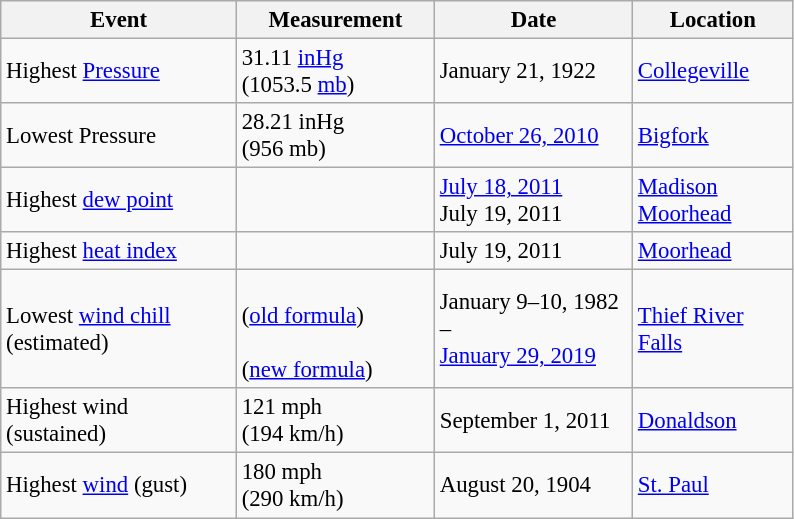<table class="wikitable" style="font-size: 95%; text-align:left;">
<tr style="text-align:center;">
<th width="150">Event</th>
<th width="125">Measurement</th>
<th width="125">Date</th>
<th width="100">Location</th>
</tr>
<tr>
<td>Highest <a href='#'>Pressure</a></td>
<td>31.11 <a href='#'>inHg</a> (1053.5 <a href='#'>mb</a>)</td>
<td>January 21, 1922</td>
<td><a href='#'>Collegeville</a></td>
</tr>
<tr>
<td>Lowest Pressure</td>
<td>28.21 inHg (956 mb)</td>
<td><a href='#'>October 26, 2010</a></td>
<td><a href='#'>Bigfork</a></td>
</tr>
<tr>
<td>Highest <a href='#'>dew point</a></td>
<td></td>
<td><a href='#'>July 18, 2011</a><br> July 19, 2011</td>
<td><a href='#'>Madison</a><br><a href='#'>Moorhead</a></td>
</tr>
<tr>
<td>Highest <a href='#'>heat index</a></td>
<td></td>
<td>July 19, 2011</td>
<td><a href='#'>Moorhead</a></td>
</tr>
<tr>
<td>Lowest <a href='#'>wind chill</a> (estimated)</td>
<td><br>(<a href='#'>old formula</a>)<br><br>(<a href='#'>new formula</a>)</td>
<td>January 9–10, 1982 –<br><a href='#'>January 29, 2019</a></td>
<td><a href='#'>Thief River Falls</a></td>
</tr>
<tr>
<td>Highest wind (sustained)</td>
<td>121 mph (194 km/h)</td>
<td>September 1, 2011</td>
<td><a href='#'>Donaldson</a></td>
</tr>
<tr>
<td>Highest <a href='#'>wind</a> (gust)</td>
<td>180 mph (290 km/h)</td>
<td>August 20, 1904</td>
<td><a href='#'>St. Paul</a></td>
</tr>
</table>
